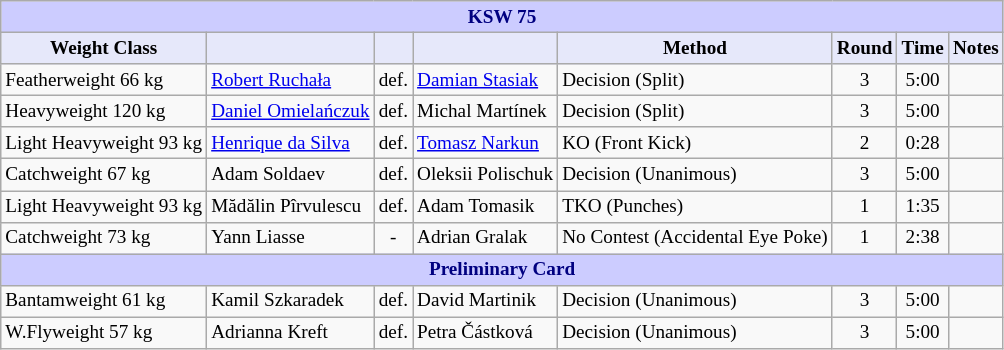<table class="wikitable" style="font-size: 80%;">
<tr>
<th colspan="8" style="background-color: #ccf; color: #000080; text-align: center;"><strong>KSW 75</strong></th>
</tr>
<tr>
<th colspan="1" style="background-color: #E6E8FA; color: #000000; text-align: center;">Weight Class</th>
<th colspan="1" style="background-color: #E6E8FA; color: #000000; text-align: center;"></th>
<th colspan="1" style="background-color: #E6E8FA; color: #000000; text-align: center;"></th>
<th colspan="1" style="background-color: #E6E8FA; color: #000000; text-align: center;"></th>
<th colspan="1" style="background-color: #E6E8FA; color: #000000; text-align: center;">Method</th>
<th colspan="1" style="background-color: #E6E8FA; color: #000000; text-align: center;">Round</th>
<th colspan="1" style="background-color: #E6E8FA; color: #000000; text-align: center;">Time</th>
<th colspan="1" style="background-color: #E6E8FA; color: #000000; text-align: center;">Notes</th>
</tr>
<tr>
<td>Featherweight 66 kg</td>
<td> <a href='#'>Robert Ruchała</a></td>
<td align=center>def.</td>
<td> <a href='#'>Damian Stasiak</a></td>
<td>Decision (Split)</td>
<td align=center>3</td>
<td align=center>5:00</td>
<td></td>
</tr>
<tr>
<td>Heavyweight 120 kg</td>
<td> <a href='#'>Daniel Omielańczuk</a></td>
<td align=center>def.</td>
<td> Michal Martínek</td>
<td>Decision (Split)</td>
<td align=center>3</td>
<td align=center>5:00</td>
<td></td>
</tr>
<tr>
<td>Light Heavyweight 93 kg</td>
<td> <a href='#'>Henrique da Silva</a></td>
<td align=center>def.</td>
<td> <a href='#'>Tomasz Narkun</a></td>
<td>KO (Front Kick)</td>
<td align=center>2</td>
<td align=center>0:28</td>
<td></td>
</tr>
<tr>
<td>Catchweight 67 kg</td>
<td> Adam Soldaev</td>
<td align=center>def.</td>
<td> Oleksii Polischuk</td>
<td>Decision (Unanimous)</td>
<td align=center>3</td>
<td align=center>5:00</td>
<td></td>
</tr>
<tr>
<td>Light Heavyweight 93 kg</td>
<td> Mădălin Pîrvulescu</td>
<td align=center>def.</td>
<td> Adam Tomasik</td>
<td>TKO (Punches)</td>
<td align=center>1</td>
<td align=center>1:35</td>
<td></td>
</tr>
<tr>
<td>Catchweight 73 kg</td>
<td> Yann Liasse</td>
<td align=center>-</td>
<td> Adrian Gralak</td>
<td>No Contest (Accidental Eye Poke)</td>
<td align=center>1</td>
<td align=center>2:38</td>
<td></td>
</tr>
<tr>
<th colspan="8" style="background-color: #ccf; color: #000080; text-align: center;"><strong>Preliminary Card</strong></th>
</tr>
<tr>
<td>Bantamweight 61 kg</td>
<td> Kamil Szkaradek</td>
<td align=center>def.</td>
<td> David Martinik</td>
<td>Decision (Unanimous)</td>
<td align=center>3</td>
<td align=center>5:00</td>
<td></td>
</tr>
<tr>
<td>W.Flyweight 57 kg</td>
<td> Adrianna Kreft</td>
<td align=center>def.</td>
<td> Petra Částková</td>
<td>Decision (Unanimous)</td>
<td align=center>3</td>
<td align=center>5:00</td>
<td></td>
</tr>
</table>
